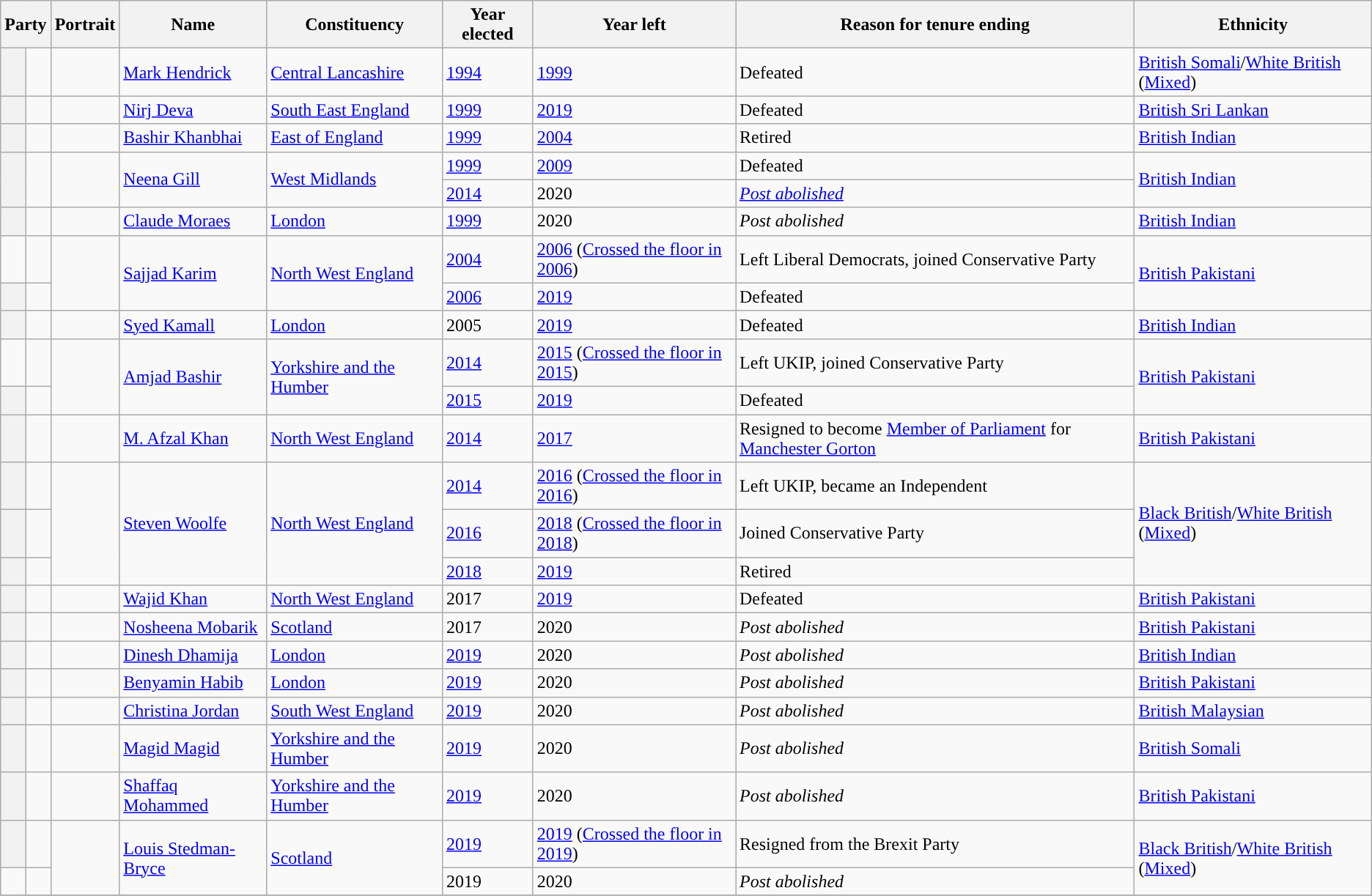<table class="wikitable sortable">
<tr>
<th colspan=2>Party</th>
<th>Portrait</th>
<th>Name</th>
<th>Constituency</th>
<th>Year elected</th>
<th>Year left</th>
<th>Reason for tenure ending</th>
<th>Ethnicity</th>
</tr>
<tr>
<th style="background-color: "></th>
<td></td>
<td></td>
<td><a href='#'>Mark Hendrick</a></td>
<td><a href='#'>Central Lancashire</a></td>
<td><a href='#'>1994</a></td>
<td><a href='#'>1999</a></td>
<td>Defeated</td>
<td><a href='#'>British Somali</a>/<a href='#'>White British</a> (<a href='#'>Mixed</a>)</td>
</tr>
<tr>
<th style="background-color: "></th>
<td></td>
<td></td>
<td><a href='#'>Nirj Deva</a></td>
<td><a href='#'>South East England</a></td>
<td><a href='#'>1999</a></td>
<td><a href='#'>2019</a></td>
<td>Defeated</td>
<td><a href='#'>British Sri Lankan</a></td>
</tr>
<tr>
<th style="background-color: "></th>
<td></td>
<td></td>
<td><a href='#'>Bashir Khanbhai</a></td>
<td><a href='#'>East of England</a></td>
<td><a href='#'>1999</a></td>
<td><a href='#'>2004</a></td>
<td>Retired</td>
<td><a href='#'>British Indian</a></td>
</tr>
<tr>
<th rowspan=2 style="background-color: "></th>
<td rowspan=2></td>
<td rowspan=2></td>
<td rowspan=2><a href='#'>Neena Gill</a></td>
<td rowspan=2><a href='#'>West Midlands</a></td>
<td><a href='#'>1999</a></td>
<td><a href='#'>2009</a></td>
<td>Defeated</td>
<td rowspan=2><a href='#'>British Indian</a></td>
</tr>
<tr>
<td><a href='#'>2014</a></td>
<td>2020</td>
<td><em><a href='#'>Post abolished</a></em></td>
</tr>
<tr>
<th style="background-color: "></th>
<td></td>
<td></td>
<td><a href='#'>Claude Moraes</a></td>
<td><a href='#'>London</a></td>
<td><a href='#'>1999</a></td>
<td>2020</td>
<td><em>Post abolished</em></td>
<td><a href='#'>British Indian</a></td>
</tr>
<tr>
<td style="background-color: "></td>
<td></td>
<td rowspan="2"></td>
<td rowspan="2"><a href='#'>Sajjad Karim</a></td>
<td rowspan="2"><a href='#'>North West England</a></td>
<td><a href='#'>2004</a></td>
<td><a href='#'>2006</a> (<a href='#'>Crossed the floor in 2006</a>)</td>
<td>Left Liberal Democrats, joined Conservative Party</td>
<td rowspan=2><a href='#'>British Pakistani</a></td>
</tr>
<tr>
<th style="background-color: "></th>
<td></td>
<td><a href='#'>2006</a></td>
<td><a href='#'>2019</a></td>
<td>Defeated</td>
</tr>
<tr>
<th style="background-color: "></th>
<td></td>
<td></td>
<td><a href='#'>Syed Kamall</a></td>
<td><a href='#'>London</a></td>
<td>2005</td>
<td><a href='#'>2019</a></td>
<td>Defeated</td>
<td><a href='#'>British Indian</a></td>
</tr>
<tr>
<td style="background-color: "></td>
<td></td>
<td rowspan="2"></td>
<td rowspan="2"><a href='#'>Amjad Bashir</a></td>
<td rowspan="2"><a href='#'>Yorkshire and the Humber</a></td>
<td><a href='#'>2014</a></td>
<td><a href='#'>2015</a> (<a href='#'>Crossed the floor in 2015</a>)</td>
<td>Left UKIP, joined Conservative Party</td>
<td rowspan=2><a href='#'>British Pakistani</a></td>
</tr>
<tr>
<th style="background-color: "></th>
<td></td>
<td><a href='#'>2015</a></td>
<td><a href='#'>2019</a></td>
<td>Defeated</td>
</tr>
<tr>
<th style="background-color: "></th>
<td></td>
<td></td>
<td><a href='#'>M. Afzal Khan</a></td>
<td><a href='#'>North West England</a></td>
<td><a href='#'>2014</a></td>
<td><a href='#'>2017</a></td>
<td>Resigned to become <a href='#'>Member of Parliament</a> for <a href='#'>Manchester Gorton</a></td>
<td><a href='#'>British Pakistani</a></td>
</tr>
<tr>
<th style="background-color: "></th>
<td></td>
<td rowspan="3"></td>
<td rowspan="3"><a href='#'>Steven Woolfe</a></td>
<td rowspan="3"><a href='#'>North West England</a></td>
<td><a href='#'>2014</a></td>
<td><a href='#'>2016</a> (<a href='#'>Crossed the floor in 2016</a>)</td>
<td>Left UKIP, became an Independent</td>
<td rowspan=3><a href='#'>Black British</a>/<a href='#'>White British</a> (<a href='#'>Mixed</a>)</td>
</tr>
<tr>
<th style="background-color: "></th>
<td></td>
<td><a href='#'>2016</a></td>
<td><a href='#'>2018</a> (<a href='#'>Crossed the floor in 2018</a>)</td>
<td>Joined Conservative Party</td>
</tr>
<tr>
<th style="background-color: "></th>
<td></td>
<td><a href='#'>2018</a></td>
<td><a href='#'>2019</a></td>
<td>Retired</td>
</tr>
<tr>
<th style="background-color: "></th>
<td></td>
<td></td>
<td><a href='#'>Wajid Khan</a></td>
<td><a href='#'>North West England</a></td>
<td>2017</td>
<td><a href='#'>2019</a></td>
<td>Defeated</td>
<td><a href='#'>British Pakistani</a></td>
</tr>
<tr>
<th style="background-color: "></th>
<td></td>
<td></td>
<td><a href='#'>Nosheena Mobarik</a></td>
<td><a href='#'>Scotland</a></td>
<td>2017</td>
<td>2020</td>
<td><em>Post abolished</em></td>
<td><a href='#'>British Pakistani</a></td>
</tr>
<tr>
<th style="background-color: "></th>
<td></td>
<td></td>
<td><a href='#'>Dinesh Dhamija</a></td>
<td><a href='#'>London</a></td>
<td><a href='#'>2019</a></td>
<td>2020</td>
<td><em>Post abolished</em></td>
<td><a href='#'>British Indian</a></td>
</tr>
<tr>
<th style="background-color: "></th>
<td></td>
<td></td>
<td><a href='#'>Benyamin Habib</a></td>
<td><a href='#'>London</a></td>
<td><a href='#'>2019</a></td>
<td>2020</td>
<td><em>Post abolished</em></td>
<td><a href='#'>British Pakistani</a></td>
</tr>
<tr>
<th style="background-color: "></th>
<td></td>
<td></td>
<td><a href='#'>Christina Jordan</a></td>
<td><a href='#'>South West England</a></td>
<td><a href='#'>2019</a></td>
<td>2020</td>
<td><em>Post abolished</em></td>
<td><a href='#'>British Malaysian</a></td>
</tr>
<tr>
<th style="background-color: "></th>
<td></td>
<td></td>
<td><a href='#'>Magid Magid</a></td>
<td><a href='#'>Yorkshire and the Humber</a></td>
<td><a href='#'>2019</a></td>
<td>2020</td>
<td><em>Post abolished</em></td>
<td><a href='#'>British Somali</a></td>
</tr>
<tr>
<th style="background-color: "></th>
<td></td>
<td></td>
<td><a href='#'>Shaffaq Mohammed</a></td>
<td><a href='#'>Yorkshire and the Humber</a></td>
<td><a href='#'>2019</a></td>
<td>2020</td>
<td><em>Post abolished</em></td>
<td><a href='#'>British Pakistani</a></td>
</tr>
<tr>
<th style="background-color: "></th>
<td></td>
<td rowspan="2"></td>
<td rowspan="2"><a href='#'>Louis Stedman-Bryce</a></td>
<td rowspan="2"><a href='#'>Scotland</a></td>
<td><a href='#'>2019</a></td>
<td><a href='#'>2019</a> (<a href='#'>Crossed the floor in 2019</a>)</td>
<td>Resigned from the Brexit Party</td>
<td rowspan="2"><a href='#'>Black British</a>/<a href='#'>White British</a> (<a href='#'>Mixed</a>)</td>
</tr>
<tr>
<td ! style="background-color: "></td>
<td></td>
<td>2019</td>
<td>2020</td>
<td><em>Post abolished</em></td>
</tr>
<tr>
</tr>
</table>
